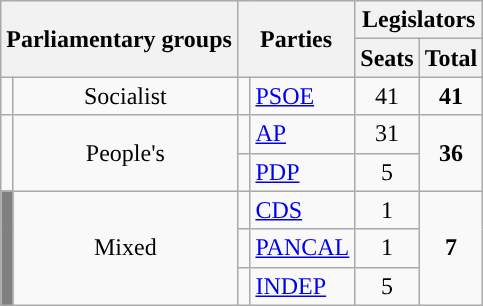<table class="wikitable" style="text-align:center;">
<tr>
<th rowspan="2" colspan="2">Parliamentary groups</th>
<th rowspan="2" colspan="2">Parties</th>
<th colspan="2">Legislators</th>
</tr>
<tr>
<th>Seats</th>
<th>Total</th>
</tr>
<tr>
<td width="1" style="color:inherit;background:"></td>
<td>Socialist</td>
<td width="1" style="color:inherit;background:"></td>
<td align="left"><a href='#'>PSOE</a></td>
<td>41</td>
<td><strong>41</strong></td>
</tr>
<tr>
<td rowspan="2" style="color:inherit;background:"></td>
<td rowspan="2">People's</td>
<td style="color:inherit;background:"></td>
<td align="left"><a href='#'>AP</a></td>
<td>31</td>
<td rowspan="2"><strong>36</strong></td>
</tr>
<tr>
<td style="color:inherit;background:"></td>
<td align="left"><a href='#'>PDP</a></td>
<td>5</td>
</tr>
<tr>
<td rowspan="3" bgcolor="gray"></td>
<td rowspan="3">Mixed</td>
<td style="color:inherit;background:"></td>
<td align="left"><a href='#'>CDS</a></td>
<td>1</td>
<td rowspan="3"><strong>7</strong></td>
</tr>
<tr>
<td style="color:inherit;background:"></td>
<td align="left"><a href='#'>PANCAL</a></td>
<td>1</td>
</tr>
<tr>
<td style="color:inherit;background:"></td>
<td align="left"><a href='#'>INDEP</a></td>
<td>5</td>
</tr>
</table>
